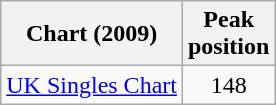<table class="wikitable sortable">
<tr>
<th align="center">Chart (2009)</th>
<th align="center">Peak<br>position</th>
</tr>
<tr>
<td align="left"><a href='#'>UK Singles Chart</a></td>
<td align="center">148</td>
</tr>
</table>
